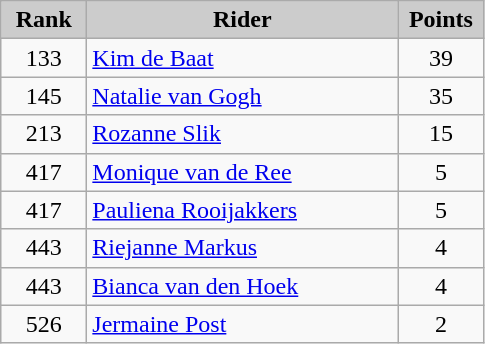<table class="wikitable alternance" style="text-align:center;">
<tr>
<th scope="col" style="background-color:#CCCCCC; width:50px;">Rank</th>
<th scope="col" style="background-color:#CCCCCC; width:200px;">Rider</th>
<th scope="col" style="background-color:#CCCCCC; width:50px;">Points</th>
</tr>
<tr>
<td>133</td>
<td style="text-align:left;"> <a href='#'>Kim de Baat</a></td>
<td>39</td>
</tr>
<tr>
<td>145</td>
<td style="text-align:left;"> <a href='#'>Natalie van Gogh</a></td>
<td>35</td>
</tr>
<tr>
<td>213</td>
<td style="text-align:left;"> <a href='#'>Rozanne Slik</a></td>
<td>15</td>
</tr>
<tr>
<td>417</td>
<td style="text-align:left;"> <a href='#'>Monique van de Ree</a></td>
<td>5</td>
</tr>
<tr>
<td>417</td>
<td style="text-align:left;"> <a href='#'>Pauliena Rooijakkers</a></td>
<td>5</td>
</tr>
<tr>
<td>443</td>
<td style="text-align:left;"> <a href='#'>Riejanne Markus</a></td>
<td>4</td>
</tr>
<tr>
<td>443</td>
<td style="text-align:left;"> <a href='#'>Bianca van den Hoek</a></td>
<td>4</td>
</tr>
<tr>
<td>526</td>
<td style="text-align:left;"> <a href='#'>Jermaine Post</a></td>
<td>2</td>
</tr>
</table>
